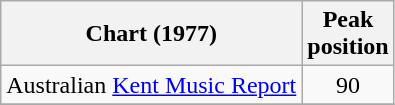<table class="wikitable sortable">
<tr>
<th>Chart (1977)</th>
<th>Peak<br>position</th>
</tr>
<tr>
<td>Australian <a href='#'>Kent Music Report</a></td>
<td style="text-align:center;">90</td>
</tr>
<tr>
</tr>
</table>
